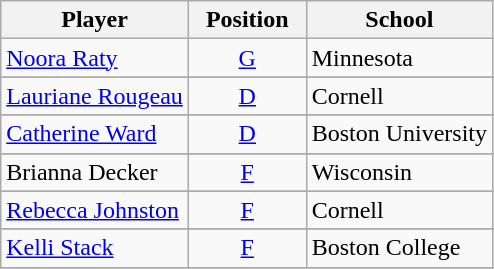<table class="wikitable">
<tr>
<th>Player</th>
<th>  Position  </th>
<th>School</th>
</tr>
<tr>
<td><a href='#'>Noora Raty</a></td>
<td align=center><a href='#'>G</a></td>
<td>Minnesota</td>
</tr>
<tr>
</tr>
<tr>
<td><a href='#'>Lauriane Rougeau</a></td>
<td align=center><a href='#'>D</a></td>
<td>Cornell</td>
</tr>
<tr>
</tr>
<tr>
<td><a href='#'>Catherine Ward</a></td>
<td align=center><a href='#'>D</a></td>
<td>Boston University</td>
</tr>
<tr>
</tr>
<tr>
<td>Brianna Decker</td>
<td align=center><a href='#'>F</a></td>
<td>Wisconsin</td>
</tr>
<tr>
</tr>
<tr>
<td><a href='#'>Rebecca Johnston</a></td>
<td align=center><a href='#'>F</a></td>
<td>Cornell</td>
</tr>
<tr>
</tr>
<tr>
<td><a href='#'>Kelli Stack</a></td>
<td align=center><a href='#'>F</a></td>
<td>Boston College</td>
</tr>
<tr>
</tr>
</table>
